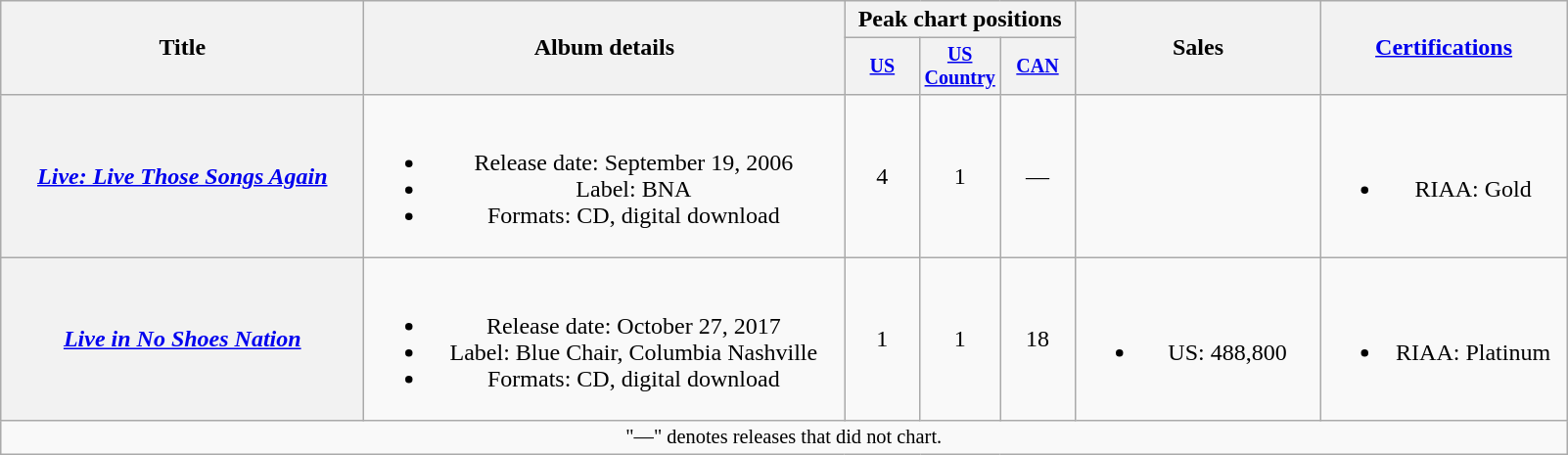<table class="wikitable plainrowheaders" style="text-align:center;">
<tr>
<th scope="col" rowspan="2" style="width:15em;">Title</th>
<th scope="col" rowspan="2" style="width:20em;">Album details</th>
<th scope="col" colspan="3">Peak chart positions</th>
<th scope="col" rowspan="2" style="width:10em;">Sales</th>
<th scope="col" rowspan="2" style="width:10em;"><a href='#'>Certifications</a></th>
</tr>
<tr style="font-size:smaller;">
<th scope="col" width="45"><a href='#'>US</a><br></th>
<th scope="col" width="45"><a href='#'>US Country</a><br></th>
<th scope="col" width="45"><a href='#'>CAN</a><br></th>
</tr>
<tr>
<th scope="row"><em><a href='#'>Live: Live Those Songs Again</a></em></th>
<td><br><ul><li>Release date: September 19, 2006</li><li>Label: BNA</li><li>Formats: CD, digital download</li></ul></td>
<td>4</td>
<td>1</td>
<td>—</td>
<td></td>
<td><br><ul><li>RIAA: Gold</li></ul></td>
</tr>
<tr>
<th scope="row"><em><a href='#'>Live in No Shoes Nation</a></em></th>
<td><br><ul><li>Release date: October 27, 2017</li><li>Label: Blue Chair, Columbia Nashville</li><li>Formats: CD, digital download</li></ul></td>
<td>1</td>
<td>1</td>
<td>18</td>
<td><br><ul><li>US: 488,800</li></ul></td>
<td><br><ul><li>RIAA: Platinum</li></ul></td>
</tr>
<tr>
<td colspan="7" style="font-size:85%">"—" denotes releases that did not chart.</td>
</tr>
</table>
